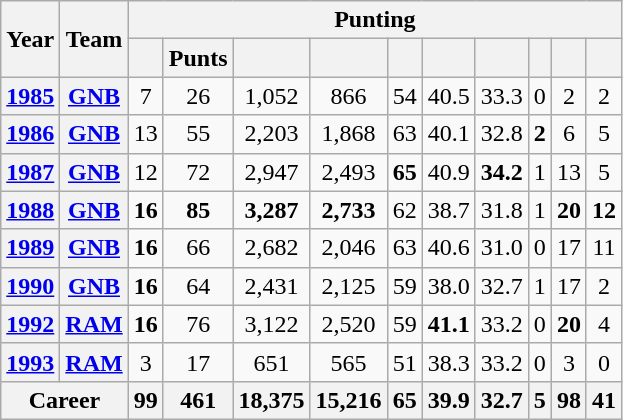<table class=wikitable style="text-align:center;">
<tr>
<th rowspan="2">Year</th>
<th rowspan="2">Team</th>
<th colspan="10">Punting</th>
</tr>
<tr>
<th></th>
<th>Punts</th>
<th></th>
<th></th>
<th></th>
<th></th>
<th></th>
<th></th>
<th></th>
<th></th>
</tr>
<tr>
<th><a href='#'>1985</a></th>
<th><a href='#'>GNB</a></th>
<td>7</td>
<td>26</td>
<td>1,052</td>
<td>866</td>
<td>54</td>
<td>40.5</td>
<td>33.3</td>
<td>0</td>
<td>2</td>
<td>2</td>
</tr>
<tr>
<th><a href='#'>1986</a></th>
<th><a href='#'>GNB</a></th>
<td>13</td>
<td>55</td>
<td>2,203</td>
<td>1,868</td>
<td>63</td>
<td>40.1</td>
<td>32.8</td>
<td><strong>2</strong></td>
<td>6</td>
<td>5</td>
</tr>
<tr>
<th><a href='#'>1987</a></th>
<th><a href='#'>GNB</a></th>
<td>12</td>
<td>72</td>
<td>2,947</td>
<td>2,493</td>
<td><strong>65</strong></td>
<td>40.9</td>
<td><strong>34.2</strong></td>
<td>1</td>
<td>13</td>
<td>5</td>
</tr>
<tr>
<th><a href='#'>1988</a></th>
<th><a href='#'>GNB</a></th>
<td><strong>16</strong></td>
<td><strong>85</strong></td>
<td><strong>3,287</strong></td>
<td><strong>2,733</strong></td>
<td>62</td>
<td>38.7</td>
<td>31.8</td>
<td>1</td>
<td><strong>20</strong></td>
<td><strong>12</strong></td>
</tr>
<tr>
<th><a href='#'>1989</a></th>
<th><a href='#'>GNB</a></th>
<td><strong>16</strong></td>
<td>66</td>
<td>2,682</td>
<td>2,046</td>
<td>63</td>
<td>40.6</td>
<td>31.0</td>
<td>0</td>
<td>17</td>
<td>11</td>
</tr>
<tr>
<th><a href='#'>1990</a></th>
<th><a href='#'>GNB</a></th>
<td><strong>16</strong></td>
<td>64</td>
<td>2,431</td>
<td>2,125</td>
<td>59</td>
<td>38.0</td>
<td>32.7</td>
<td>1</td>
<td>17</td>
<td>2</td>
</tr>
<tr>
<th><a href='#'>1992</a></th>
<th><a href='#'>RAM</a></th>
<td><strong>16</strong></td>
<td>76</td>
<td>3,122</td>
<td>2,520</td>
<td>59</td>
<td><strong>41.1</strong></td>
<td>33.2</td>
<td>0</td>
<td><strong>20</strong></td>
<td>4</td>
</tr>
<tr>
<th><a href='#'>1993</a></th>
<th><a href='#'>RAM</a></th>
<td>3</td>
<td>17</td>
<td>651</td>
<td>565</td>
<td>51</td>
<td>38.3</td>
<td>33.2</td>
<td>0</td>
<td>3</td>
<td>0</td>
</tr>
<tr>
<th colspan="2">Career</th>
<th>99</th>
<th>461</th>
<th>18,375</th>
<th>15,216</th>
<th>65</th>
<th>39.9</th>
<th>32.7</th>
<th>5</th>
<th>98</th>
<th>41</th>
</tr>
</table>
